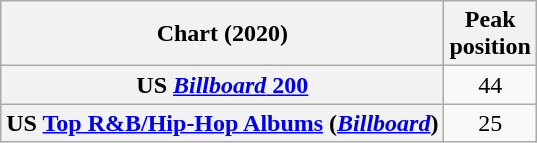<table class="wikitable sortable plainrowheaders" style="text-align:center">
<tr>
<th scope="col">Chart (2020)</th>
<th scope="col">Peak<br>position</th>
</tr>
<tr>
<th scope="row">US <a href='#'><em>Billboard</em> 200</a></th>
<td>44</td>
</tr>
<tr>
<th scope="row">US <a href='#'>Top R&B/Hip-Hop Albums</a> (<em><a href='#'>Billboard</a></em>)</th>
<td>25</td>
</tr>
</table>
